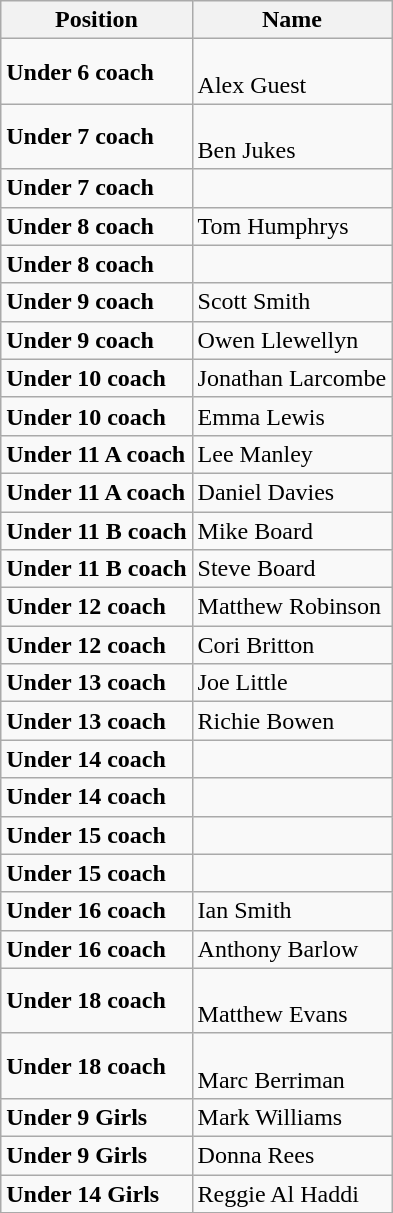<table class=wikitable>
<tr>
<th>Position</th>
<th>Name</th>
</tr>
<tr>
<td><strong>Under 6 coach</strong></td>
<td><br> Alex Guest</td>
</tr>
<tr>
<td><strong>Under 7 coach</strong></td>
<td><br> Ben Jukes</td>
</tr>
<tr>
<td><strong>Under 7 coach</strong></td>
<td><br></td>
</tr>
<tr>
<td><strong>Under 8 coach</strong></td>
<td> Tom Humphrys</td>
</tr>
<tr>
<td><strong>Under 8 coach</strong></td>
<td></td>
</tr>
<tr>
<td><strong>Under 9 coach</strong></td>
<td> Scott Smith</td>
</tr>
<tr>
<td><strong>Under 9 coach</strong></td>
<td> Owen Llewellyn</td>
</tr>
<tr>
<td><strong>Under 10 coach</strong></td>
<td> Jonathan Larcombe</td>
</tr>
<tr>
<td><strong>Under 10 coach</strong></td>
<td> Emma Lewis</td>
</tr>
<tr>
<td><strong>Under 11 A coach</strong></td>
<td> Lee Manley</td>
</tr>
<tr>
<td><strong>Under 11 A coach</strong></td>
<td> Daniel Davies</td>
</tr>
<tr>
<td><strong>Under 11 B coach</strong></td>
<td> Mike Board</td>
</tr>
<tr>
<td><strong>Under 11 B coach</strong></td>
<td> Steve Board</td>
</tr>
<tr>
<td><strong>Under 12 coach</strong></td>
<td> Matthew Robinson</td>
</tr>
<tr>
<td><strong>Under 12 coach</strong></td>
<td> Cori Britton</td>
</tr>
<tr>
<td><strong>Under 13 coach</strong></td>
<td> Joe Little</td>
</tr>
<tr>
<td><strong>Under 13 coach</strong></td>
<td> Richie Bowen</td>
</tr>
<tr>
<td><strong>Under 14 coach</strong></td>
<td></td>
</tr>
<tr>
<td><strong>Under 14 coach</strong></td>
<td></td>
</tr>
<tr>
<td><strong>Under 15 coach</strong></td>
<td></td>
</tr>
<tr>
<td><strong>Under 15 coach</strong></td>
<td></td>
</tr>
<tr>
<td><strong>Under 16 coach</strong></td>
<td> Ian Smith</td>
</tr>
<tr>
<td><strong>Under 16 coach</strong></td>
<td> Anthony Barlow</td>
</tr>
<tr>
<td><strong>Under 18 coach</strong></td>
<td><br> Matthew Evans</td>
</tr>
<tr>
<td><strong>Under 18 coach</strong></td>
<td><br> Marc Berriman</td>
</tr>
<tr>
<td><strong>Under 9 Girls</strong></td>
<td> Mark Williams</td>
</tr>
<tr>
<td><strong>Under 9 Girls</strong></td>
<td> Donna Rees</td>
</tr>
<tr>
<td><strong>Under 14 Girls</strong></td>
<td> Reggie Al Haddi</td>
</tr>
<tr>
</tr>
</table>
